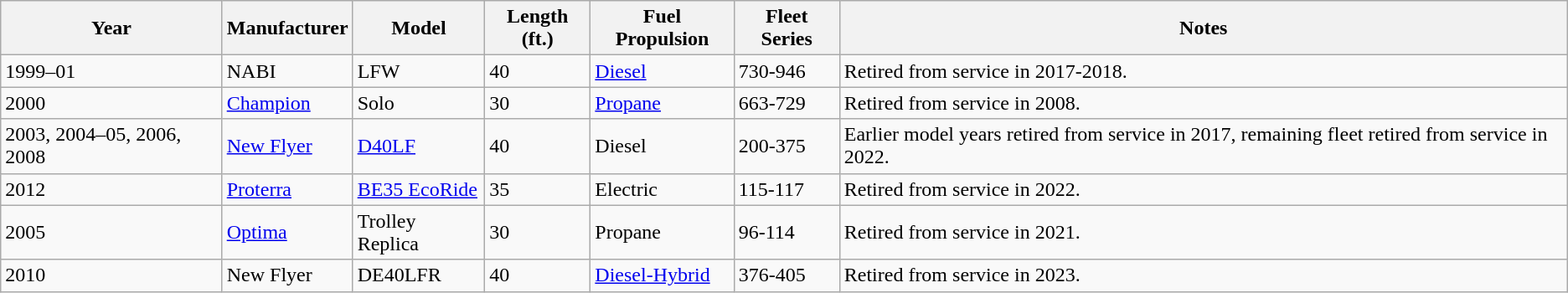<table class="sortable wikitable">
<tr>
<th>Year</th>
<th>Manufacturer</th>
<th class="unsortable">Model</th>
<th>Length (ft.)</th>
<th>Fuel Propulsion</th>
<th>Fleet Series</th>
<th class="unsortable">Notes</th>
</tr>
<tr>
<td>1999–01</td>
<td>NABI</td>
<td>LFW</td>
<td>40</td>
<td><a href='#'>Diesel</a></td>
<td>730-946</td>
<td>Retired from service in 2017-2018.</td>
</tr>
<tr>
<td>2000</td>
<td><a href='#'>Champion</a></td>
<td>Solo</td>
<td>30</td>
<td><a href='#'>Propane</a></td>
<td>663-729</td>
<td>Retired from service in 2008.</td>
</tr>
<tr>
<td>2003, 2004–05, 2006, 2008</td>
<td><a href='#'>New Flyer</a></td>
<td><a href='#'>D40LF</a></td>
<td>40</td>
<td>Diesel</td>
<td>200-375</td>
<td>Earlier model years retired from service in 2017, remaining fleet retired from service in 2022.</td>
</tr>
<tr>
<td>2012</td>
<td><a href='#'>Proterra</a></td>
<td><a href='#'>BE35 EcoRide</a></td>
<td>35</td>
<td>Electric</td>
<td>115-117</td>
<td>Retired from service in 2022.</td>
</tr>
<tr>
<td>2005</td>
<td><a href='#'>Optima</a></td>
<td>Trolley Replica</td>
<td>30</td>
<td>Propane</td>
<td>96-114</td>
<td>Retired from service in 2021.</td>
</tr>
<tr>
<td>2010</td>
<td>New Flyer</td>
<td>DE40LFR</td>
<td>40</td>
<td><a href='#'>Diesel-Hybrid</a></td>
<td>376-405</td>
<td>Retired from service in 2023.</td>
</tr>
</table>
